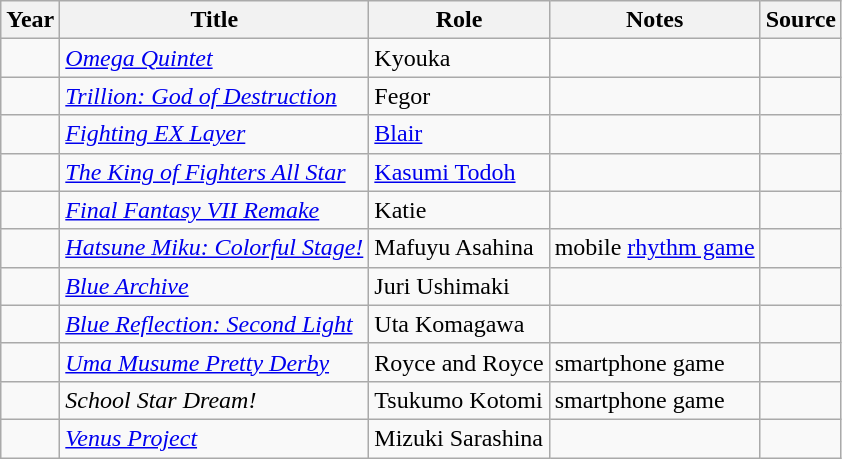<table class="wikitable sortable plainrowheaders">
<tr>
<th>Year</th>
<th>Title</th>
<th>Role</th>
<th class="unsortable">Notes</th>
<th class="unsortable">Source</th>
</tr>
<tr>
<td></td>
<td><em><a href='#'>Omega Quintet</a></em></td>
<td>Kyouka</td>
<td></td>
<td></td>
</tr>
<tr>
<td></td>
<td><em><a href='#'>Trillion: God of Destruction</a></em></td>
<td>Fegor</td>
<td></td>
<td></td>
</tr>
<tr>
<td></td>
<td><em><a href='#'>Fighting EX Layer</a></em></td>
<td><a href='#'>Blair</a></td>
<td></td>
<td></td>
</tr>
<tr>
<td></td>
<td><em><a href='#'>The King of Fighters All Star</a></em></td>
<td><a href='#'>Kasumi Todoh</a></td>
<td></td>
<td></td>
</tr>
<tr>
<td></td>
<td><em><a href='#'>Final Fantasy VII Remake</a></em></td>
<td>Katie</td>
<td></td>
<td></td>
</tr>
<tr>
<td></td>
<td><em><a href='#'>Hatsune Miku: Colorful Stage!</a></em></td>
<td>Mafuyu Asahina</td>
<td>mobile <a href='#'>rhythm game</a></td>
<td></td>
</tr>
<tr>
<td></td>
<td><em><a href='#'>Blue Archive</a></em></td>
<td>Juri Ushimaki</td>
<td></td>
<td></td>
</tr>
<tr>
<td></td>
<td><em><a href='#'>Blue Reflection: Second Light</a></em></td>
<td>Uta Komagawa</td>
<td></td>
<td></td>
</tr>
<tr>
<td></td>
<td><em><a href='#'>Uma Musume Pretty Derby</a></em></td>
<td>Royce and Royce</td>
<td>smartphone game</td>
<td></td>
</tr>
<tr>
<td></td>
<td><em>School Star Dream!</em></td>
<td>Tsukumo Kotomi</td>
<td>smartphone game</td>
<td></td>
</tr>
<tr>
<td></td>
<td><em><a href='#'>Venus Project</a></em></td>
<td>Mizuki Sarashina</td>
<td></td>
<td></td>
</tr>
</table>
